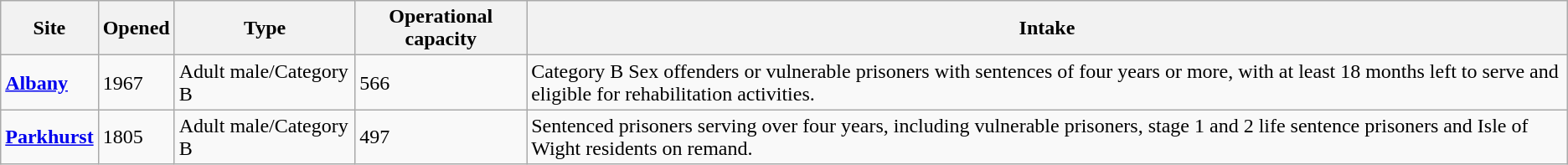<table class="wikitable">
<tr>
<th>Site</th>
<th>Opened</th>
<th>Type</th>
<th>Operational capacity</th>
<th>Intake</th>
</tr>
<tr>
<td><strong><a href='#'>Albany</a></strong></td>
<td>1967</td>
<td>Adult male/Category B</td>
<td>566</td>
<td>Category B Sex offenders or vulnerable prisoners with sentences of four years or more, with at least 18 months left to serve and eligible for rehabilitation activities.</td>
</tr>
<tr>
<td><strong><a href='#'>Parkhurst</a></strong></td>
<td>1805</td>
<td>Adult male/Category B</td>
<td>497</td>
<td>Sentenced prisoners serving over four years, including vulnerable prisoners, stage 1 and 2 life sentence prisoners and Isle of Wight residents on remand.</td>
</tr>
</table>
